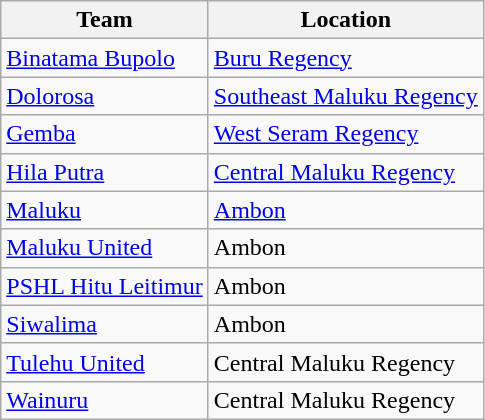<table class="wikitable sortable">
<tr>
<th>Team</th>
<th>Location</th>
</tr>
<tr>
<td><a href='#'>Binatama Bupolo</a></td>
<td><a href='#'>Buru Regency</a></td>
</tr>
<tr>
<td><a href='#'>Dolorosa</a></td>
<td><a href='#'>Southeast Maluku Regency</a></td>
</tr>
<tr>
<td><a href='#'>Gemba</a></td>
<td><a href='#'>West Seram Regency</a></td>
</tr>
<tr>
<td><a href='#'>Hila Putra</a></td>
<td><a href='#'>Central Maluku Regency</a></td>
</tr>
<tr>
<td><a href='#'>Maluku</a></td>
<td><a href='#'>Ambon</a></td>
</tr>
<tr>
<td><a href='#'>Maluku United</a></td>
<td>Ambon</td>
</tr>
<tr>
<td><a href='#'>PSHL Hitu Leitimur</a></td>
<td>Ambon</td>
</tr>
<tr>
<td><a href='#'>Siwalima</a></td>
<td>Ambon</td>
</tr>
<tr>
<td><a href='#'>Tulehu United</a></td>
<td>Central Maluku Regency</td>
</tr>
<tr>
<td><a href='#'>Wainuru</a></td>
<td>Central Maluku Regency</td>
</tr>
</table>
